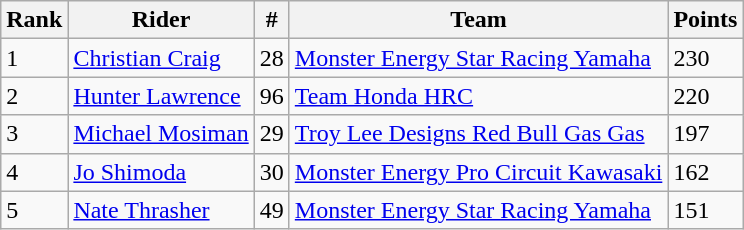<table class="wikitable">
<tr>
<th>Rank</th>
<th>Rider</th>
<th>#</th>
<th>Team</th>
<th>Points</th>
</tr>
<tr>
<td>1</td>
<td> <a href='#'>Christian Craig</a></td>
<td>28</td>
<td><a href='#'>Monster Energy Star Racing Yamaha</a></td>
<td>230</td>
</tr>
<tr>
<td>2</td>
<td> <a href='#'>Hunter Lawrence</a></td>
<td>96</td>
<td><a href='#'>Team Honda HRC</a></td>
<td>220</td>
</tr>
<tr>
<td>3</td>
<td> <a href='#'>Michael Mosiman</a></td>
<td>29</td>
<td><a href='#'>Troy Lee Designs Red Bull Gas Gas</a></td>
<td>197</td>
</tr>
<tr>
<td>4</td>
<td> <a href='#'>Jo Shimoda</a></td>
<td>30</td>
<td><a href='#'>Monster Energy Pro Circuit Kawasaki</a></td>
<td>162</td>
</tr>
<tr>
<td>5</td>
<td> <a href='#'>Nate Thrasher</a></td>
<td>49</td>
<td><a href='#'>Monster Energy Star Racing Yamaha</a></td>
<td>151</td>
</tr>
</table>
